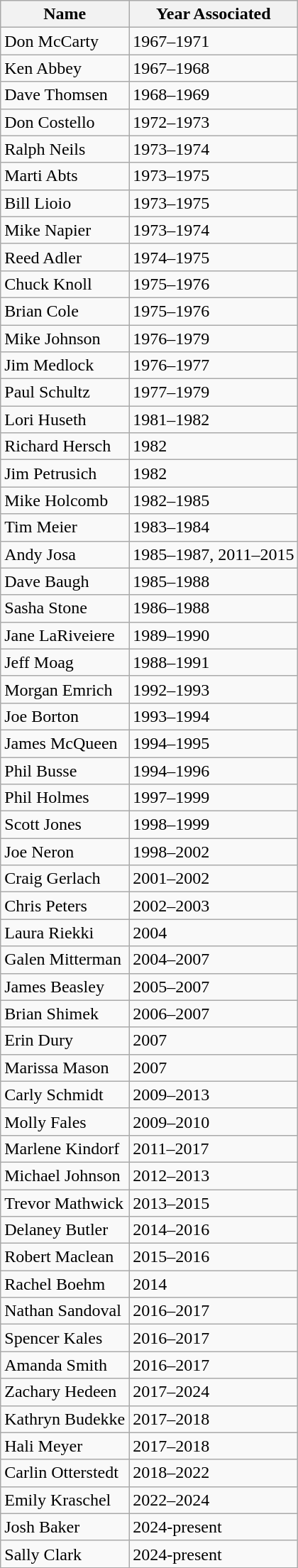<table class="wikitable">
<tr>
<th>Name</th>
<th>Year Associated</th>
</tr>
<tr>
<td>Don McCarty</td>
<td>1967–1971</td>
</tr>
<tr>
<td>Ken Abbey</td>
<td>1967–1968</td>
</tr>
<tr>
<td>Dave Thomsen</td>
<td>1968–1969</td>
</tr>
<tr>
<td>Don Costello</td>
<td>1972–1973</td>
</tr>
<tr>
<td>Ralph Neils</td>
<td>1973–1974</td>
</tr>
<tr>
<td>Marti Abts</td>
<td>1973–1975</td>
</tr>
<tr>
<td>Bill Lioio</td>
<td>1973–1975</td>
</tr>
<tr>
<td>Mike Napier</td>
<td>1973–1974</td>
</tr>
<tr>
<td>Reed Adler</td>
<td>1974–1975</td>
</tr>
<tr>
<td>Chuck Knoll</td>
<td>1975–1976</td>
</tr>
<tr>
<td>Brian Cole</td>
<td>1975–1976</td>
</tr>
<tr>
<td>Mike Johnson</td>
<td>1976–1979</td>
</tr>
<tr>
<td>Jim Medlock</td>
<td>1976–1977</td>
</tr>
<tr>
<td>Paul Schultz</td>
<td>1977–1979</td>
</tr>
<tr>
<td>Lori Huseth</td>
<td>1981–1982</td>
</tr>
<tr>
<td>Richard Hersch</td>
<td>1982</td>
</tr>
<tr>
<td>Jim Petrusich</td>
<td>1982</td>
</tr>
<tr>
<td>Mike Holcomb</td>
<td>1982–1985</td>
</tr>
<tr>
<td>Tim Meier</td>
<td>1983–1984</td>
</tr>
<tr>
<td>Andy Josa</td>
<td>1985–1987, 2011–2015</td>
</tr>
<tr>
<td>Dave Baugh</td>
<td>1985–1988</td>
</tr>
<tr>
<td>Sasha Stone</td>
<td>1986–1988</td>
</tr>
<tr>
<td>Jane LaRiveiere</td>
<td>1989–1990</td>
</tr>
<tr>
<td>Jeff Moag</td>
<td>1988–1991</td>
</tr>
<tr>
<td>Morgan Emrich</td>
<td>1992–1993</td>
</tr>
<tr>
<td>Joe Borton</td>
<td>1993–1994</td>
</tr>
<tr>
<td>James McQueen</td>
<td>1994–1995</td>
</tr>
<tr>
<td>Phil Busse</td>
<td>1994–1996</td>
</tr>
<tr>
<td>Phil Holmes</td>
<td>1997–1999</td>
</tr>
<tr>
<td>Scott Jones</td>
<td>1998–1999</td>
</tr>
<tr>
<td>Joe Neron</td>
<td>1998–2002</td>
</tr>
<tr>
<td>Craig Gerlach</td>
<td>2001–2002</td>
</tr>
<tr>
<td>Chris Peters</td>
<td>2002–2003</td>
</tr>
<tr>
<td>Laura Riekki</td>
<td>2004</td>
</tr>
<tr>
<td>Galen Mitterman</td>
<td>2004–2007</td>
</tr>
<tr>
<td>James Beasley</td>
<td>2005–2007</td>
</tr>
<tr>
<td>Brian Shimek</td>
<td>2006–2007</td>
</tr>
<tr>
<td>Erin Dury</td>
<td>2007</td>
</tr>
<tr>
<td>Marissa Mason</td>
<td>2007</td>
</tr>
<tr>
<td>Carly Schmidt</td>
<td>2009–2013</td>
</tr>
<tr>
<td>Molly Fales</td>
<td>2009–2010</td>
</tr>
<tr>
<td>Marlene Kindorf</td>
<td>2011–2017</td>
</tr>
<tr>
<td>Michael Johnson</td>
<td>2012–2013</td>
</tr>
<tr>
<td>Trevor Mathwick</td>
<td>2013–2015</td>
</tr>
<tr>
<td>Delaney Butler</td>
<td>2014–2016</td>
</tr>
<tr>
<td>Robert Maclean</td>
<td>2015–2016</td>
</tr>
<tr>
<td>Rachel Boehm</td>
<td>2014</td>
</tr>
<tr>
<td>Nathan Sandoval</td>
<td>2016–2017</td>
</tr>
<tr>
<td>Spencer Kales</td>
<td>2016–2017</td>
</tr>
<tr>
<td>Amanda Smith</td>
<td>2016–2017</td>
</tr>
<tr>
<td>Zachary Hedeen</td>
<td>2017–2024</td>
</tr>
<tr>
<td>Kathryn Budekke</td>
<td>2017–2018</td>
</tr>
<tr>
<td>Hali Meyer</td>
<td>2017–2018</td>
</tr>
<tr>
<td>Carlin Otterstedt</td>
<td>2018–2022</td>
</tr>
<tr>
<td>Emily Kraschel</td>
<td>2022–2024</td>
</tr>
<tr>
<td>Josh Baker</td>
<td>2024-present</td>
</tr>
<tr>
<td>Sally Clark</td>
<td>2024-present</td>
</tr>
</table>
